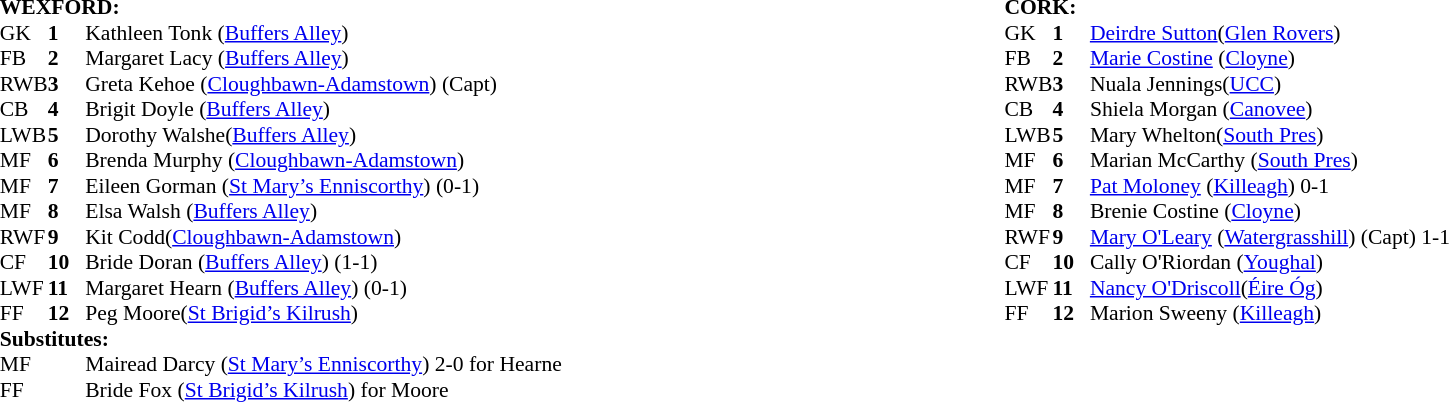<table width="100%">
<tr>
<td valign="top" width="50%"><br><table style="font-size: 90%" cellspacing="0" cellpadding="0" align=center>
<tr>
<td colspan="4"><strong>WEXFORD:</strong></td>
</tr>
<tr>
<th width="25"></th>
<th width="25"></th>
</tr>
<tr>
<td>GK</td>
<td><strong>1</strong></td>
<td>Kathleen Tonk (<a href='#'>Buffers Alley</a>)</td>
</tr>
<tr>
<td>FB</td>
<td><strong>2</strong></td>
<td>Margaret Lacy (<a href='#'>Buffers Alley</a>)</td>
</tr>
<tr>
<td>RWB</td>
<td><strong>3</strong></td>
<td>Greta Kehoe (<a href='#'>Cloughbawn-Adamstown</a>) (Capt)</td>
</tr>
<tr>
<td>CB</td>
<td><strong>4</strong></td>
<td>Brigit Doyle (<a href='#'>Buffers Alley</a>)</td>
</tr>
<tr>
<td>LWB</td>
<td><strong>5</strong></td>
<td>Dorothy Walshe(<a href='#'>Buffers Alley</a>)</td>
</tr>
<tr>
<td>MF</td>
<td><strong>6</strong></td>
<td>Brenda Murphy (<a href='#'>Cloughbawn-Adamstown</a>)</td>
</tr>
<tr>
<td>MF</td>
<td><strong>7</strong></td>
<td>Eileen Gorman (<a href='#'>St Mary’s Enniscorthy</a>) (0-1)</td>
</tr>
<tr>
<td>MF</td>
<td><strong>8</strong></td>
<td>Elsa Walsh (<a href='#'>Buffers Alley</a>)</td>
</tr>
<tr>
<td>RWF</td>
<td><strong>9</strong></td>
<td>Kit Codd(<a href='#'>Cloughbawn-Adamstown</a>)</td>
</tr>
<tr>
<td>CF</td>
<td><strong>10</strong></td>
<td>Bride Doran (<a href='#'>Buffers Alley</a>) (1-1)</td>
</tr>
<tr>
<td>LWF</td>
<td><strong>11</strong></td>
<td>Margaret Hearn (<a href='#'>Buffers Alley</a>) (0-1) </td>
</tr>
<tr>
<td>FF</td>
<td><strong>12</strong></td>
<td>Peg Moore(<a href='#'>St Brigid’s Kilrush</a>) </td>
</tr>
<tr>
<td colspan=4><strong>Substitutes:</strong></td>
</tr>
<tr>
<td>MF</td>
<td></td>
<td>Mairead Darcy (<a href='#'>St Mary’s Enniscorthy</a>) 2-0 for Hearne </td>
</tr>
<tr>
<td>FF</td>
<td></td>
<td>Bride Fox (<a href='#'>St Brigid’s Kilrush</a>) for Moore </td>
</tr>
<tr>
</tr>
</table>
</td>
<td valign="top" width="50%"><br><table style="font-size: 90%" cellspacing="0" cellpadding="0" align=center>
<tr>
<td colspan="4"><strong>CORK:</strong></td>
</tr>
<tr>
<th width="25"></th>
<th width="25"></th>
</tr>
<tr>
<td>GK</td>
<td><strong>1</strong></td>
<td><a href='#'>Deirdre Sutton</a>(<a href='#'>Glen Rovers</a>)</td>
</tr>
<tr>
<td>FB</td>
<td><strong>2</strong></td>
<td><a href='#'>Marie Costine</a> (<a href='#'>Cloyne</a>)</td>
</tr>
<tr>
<td>RWB</td>
<td><strong>3</strong></td>
<td>Nuala Jennings(<a href='#'>UCC</a>)</td>
</tr>
<tr>
<td>CB</td>
<td><strong>4</strong></td>
<td>Shiela Morgan (<a href='#'>Canovee</a>)</td>
</tr>
<tr>
<td>LWB</td>
<td><strong>5</strong></td>
<td>Mary Whelton(<a href='#'>South Pres</a>)</td>
</tr>
<tr>
<td>MF</td>
<td><strong>6</strong></td>
<td>Marian McCarthy (<a href='#'>South Pres</a>)</td>
</tr>
<tr>
<td>MF</td>
<td><strong>7</strong></td>
<td><a href='#'>Pat Moloney</a> (<a href='#'>Killeagh</a>) 0-1</td>
</tr>
<tr>
<td>MF</td>
<td><strong>8</strong></td>
<td>Brenie Costine (<a href='#'>Cloyne</a>)</td>
</tr>
<tr>
<td>RWF</td>
<td><strong>9</strong></td>
<td><a href='#'>Mary O'Leary</a> (<a href='#'>Watergrasshill</a>) (Capt) 1-1</td>
</tr>
<tr>
<td>CF</td>
<td><strong>10</strong></td>
<td>Cally O'Riordan (<a href='#'>Youghal</a>)</td>
</tr>
<tr>
<td>LWF</td>
<td><strong>11</strong></td>
<td><a href='#'>Nancy O'Driscoll</a>(<a href='#'>Éire Óg</a>)</td>
</tr>
<tr>
<td>FF</td>
<td><strong>12</strong></td>
<td>Marion Sweeny (<a href='#'>Killeagh</a>)</td>
</tr>
<tr>
</tr>
</table>
</td>
</tr>
</table>
